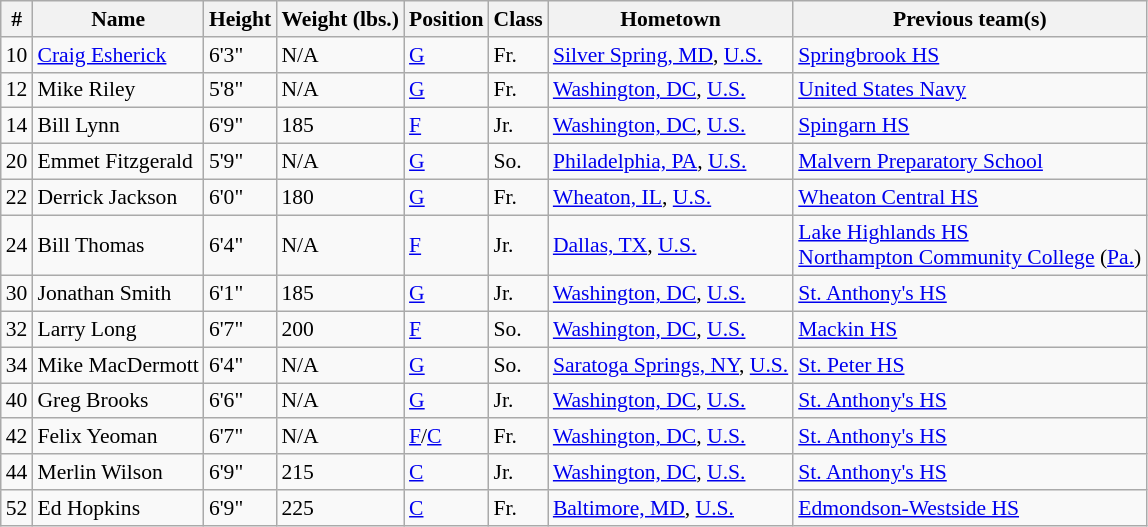<table class="wikitable" style="font-size: 90%">
<tr>
<th>#</th>
<th>Name</th>
<th>Height</th>
<th>Weight (lbs.)</th>
<th>Position</th>
<th>Class</th>
<th>Hometown</th>
<th>Previous team(s)</th>
</tr>
<tr>
<td>10</td>
<td><a href='#'>Craig Esherick</a></td>
<td>6'3"</td>
<td>N/A</td>
<td><a href='#'>G</a></td>
<td>Fr.</td>
<td><a href='#'>Silver Spring, MD</a>, <a href='#'>U.S.</a></td>
<td><a href='#'>Springbrook HS</a></td>
</tr>
<tr>
<td>12</td>
<td>Mike Riley</td>
<td>5'8"</td>
<td>N/A</td>
<td><a href='#'>G</a></td>
<td>Fr.</td>
<td><a href='#'>Washington, DC</a>, <a href='#'>U.S.</a></td>
<td><a href='#'>United States Navy</a></td>
</tr>
<tr>
<td>14</td>
<td>Bill Lynn</td>
<td>6'9"</td>
<td>185</td>
<td><a href='#'>F</a></td>
<td>Jr.</td>
<td><a href='#'>Washington, DC</a>, <a href='#'>U.S.</a></td>
<td><a href='#'>Spingarn HS</a></td>
</tr>
<tr>
<td>20</td>
<td>Emmet Fitzgerald</td>
<td>5'9"</td>
<td>N/A</td>
<td><a href='#'>G</a></td>
<td>So.</td>
<td><a href='#'>Philadelphia, PA</a>, <a href='#'>U.S.</a></td>
<td><a href='#'>Malvern Preparatory School</a></td>
</tr>
<tr>
<td>22</td>
<td>Derrick Jackson</td>
<td>6'0"</td>
<td>180</td>
<td><a href='#'>G</a></td>
<td>Fr.</td>
<td><a href='#'>Wheaton, IL</a>, <a href='#'>U.S.</a></td>
<td><a href='#'>Wheaton Central HS</a></td>
</tr>
<tr>
<td>24</td>
<td>Bill Thomas</td>
<td>6'4"</td>
<td>N/A</td>
<td><a href='#'>F</a></td>
<td>Jr.</td>
<td><a href='#'>Dallas, TX</a>, <a href='#'>U.S.</a></td>
<td><a href='#'>Lake Highlands HS</a><br><a href='#'>Northampton Community College</a> (<a href='#'>Pa.</a>)</td>
</tr>
<tr>
<td>30</td>
<td>Jonathan Smith</td>
<td>6'1"</td>
<td>185</td>
<td><a href='#'>G</a></td>
<td>Jr.</td>
<td><a href='#'>Washington, DC</a>, <a href='#'>U.S.</a></td>
<td><a href='#'>St. Anthony's HS</a></td>
</tr>
<tr>
<td>32</td>
<td>Larry Long</td>
<td>6'7"</td>
<td>200</td>
<td><a href='#'>F</a></td>
<td>So.</td>
<td><a href='#'>Washington, DC</a>, <a href='#'>U.S.</a></td>
<td><a href='#'>Mackin HS</a></td>
</tr>
<tr>
<td>34</td>
<td>Mike MacDermott</td>
<td>6'4"</td>
<td>N/A</td>
<td><a href='#'>G</a></td>
<td>So.</td>
<td><a href='#'>Saratoga Springs, NY</a>, <a href='#'>U.S.</a></td>
<td><a href='#'>St. Peter HS</a></td>
</tr>
<tr>
<td>40</td>
<td>Greg Brooks</td>
<td>6'6"</td>
<td>N/A</td>
<td><a href='#'>G</a></td>
<td>Jr.</td>
<td><a href='#'>Washington, DC</a>, <a href='#'>U.S.</a></td>
<td><a href='#'>St. Anthony's HS</a></td>
</tr>
<tr>
<td>42</td>
<td>Felix Yeoman</td>
<td>6'7"</td>
<td>N/A</td>
<td><a href='#'>F</a>/<a href='#'>C</a></td>
<td>Fr.</td>
<td><a href='#'>Washington, DC</a>, <a href='#'>U.S.</a></td>
<td><a href='#'>St. Anthony's HS</a></td>
</tr>
<tr>
<td>44</td>
<td>Merlin Wilson</td>
<td>6'9"</td>
<td>215</td>
<td><a href='#'>C</a></td>
<td>Jr.</td>
<td><a href='#'>Washington, DC</a>, <a href='#'>U.S.</a></td>
<td><a href='#'>St. Anthony's HS</a></td>
</tr>
<tr>
<td>52</td>
<td>Ed Hopkins</td>
<td>6'9"</td>
<td>225</td>
<td><a href='#'>C</a></td>
<td>Fr.</td>
<td><a href='#'>Baltimore, MD</a>, <a href='#'>U.S.</a></td>
<td><a href='#'>Edmondson-Westside HS</a></td>
</tr>
</table>
